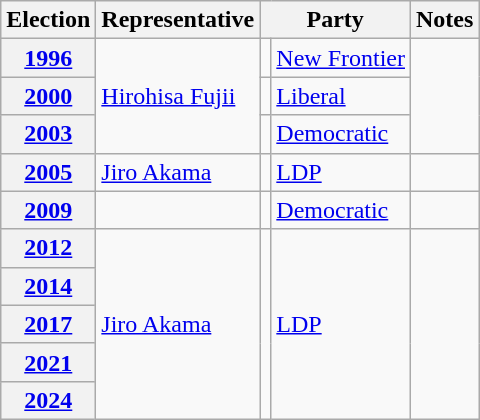<table class=wikitable>
<tr valign=bottom>
<th>Election</th>
<th>Representative</th>
<th colspan=2>Party</th>
<th>Notes</th>
</tr>
<tr>
<th><a href='#'>1996</a></th>
<td rowspan=3><a href='#'>Hirohisa Fujii</a></td>
<td bgcolor=></td>
<td><a href='#'>New Frontier</a></td>
<td rowspan=3></td>
</tr>
<tr>
<th><a href='#'>2000</a></th>
<td bgcolor=></td>
<td><a href='#'>Liberal</a></td>
</tr>
<tr>
<th><a href='#'>2003</a></th>
<td bgcolor=></td>
<td><a href='#'>Democratic</a></td>
</tr>
<tr>
<th><a href='#'>2005</a></th>
<td><a href='#'>Jiro Akama</a></td>
<td bgcolor=></td>
<td><a href='#'>LDP</a></td>
<td></td>
</tr>
<tr>
<th><a href='#'>2009</a></th>
<td></td>
<td bgcolor=></td>
<td><a href='#'>Democratic</a></td>
<td></td>
</tr>
<tr>
<th><a href='#'>2012</a></th>
<td rowspan=5><a href='#'>Jiro Akama</a></td>
<td rowspan=5 bgcolor=></td>
<td rowspan=5><a href='#'>LDP</a></td>
<td rowspan=5></td>
</tr>
<tr>
<th><a href='#'>2014</a></th>
</tr>
<tr>
<th><a href='#'>2017</a></th>
</tr>
<tr>
<th><a href='#'>2021</a></th>
</tr>
<tr>
<th><a href='#'>2024</a></th>
</tr>
</table>
